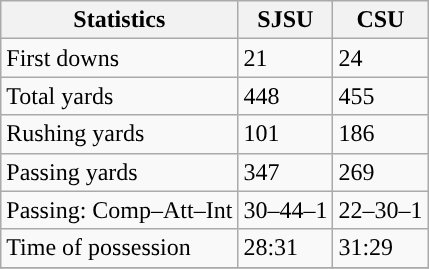<table class="wikitable" style="float: left;">
<tr>
<th>Statistics</th>
<th>SJSU</th>
<th>CSU</th>
</tr>
<tr>
<td>First downs</td>
<td>21</td>
<td>24</td>
</tr>
<tr>
<td>Total yards</td>
<td>448</td>
<td>455</td>
</tr>
<tr>
<td>Rushing yards</td>
<td>101</td>
<td>186</td>
</tr>
<tr>
<td>Passing yards</td>
<td>347</td>
<td>269</td>
</tr>
<tr>
<td>Passing: Comp–Att–Int</td>
<td>30–44–1</td>
<td>22–30–1</td>
</tr>
<tr>
<td>Time of possession</td>
<td>28:31</td>
<td>31:29</td>
</tr>
<tr>
</tr>
</table>
